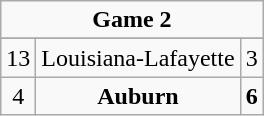<table class="wikitable">
<tr style="text-align:center;">
<td colspan="3"><strong>Game 2</strong></td>
</tr>
<tr style="text-align:center;">
</tr>
<tr style="text-align:center;">
<td>13</td>
<td>Louisiana-Lafayette</td>
<td>3</td>
</tr>
<tr style="text-align:center;">
<td>4</td>
<td><strong>Auburn</strong></td>
<td><strong>6</strong></td>
</tr>
</table>
